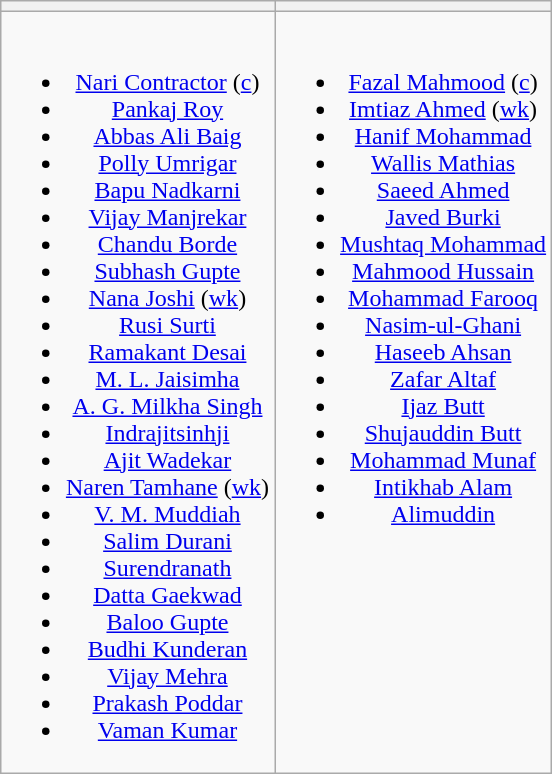<table class="wikitable" style="text-align:center; margin:auto">
<tr>
<th></th>
<th></th>
</tr>
<tr style="vertical-align:top">
<td><br><ul><li><a href='#'>Nari Contractor</a> (<a href='#'>c</a>)</li><li><a href='#'>Pankaj Roy</a></li><li><a href='#'>Abbas Ali Baig</a></li><li><a href='#'>Polly Umrigar</a></li><li><a href='#'>Bapu Nadkarni</a></li><li><a href='#'>Vijay Manjrekar</a></li><li><a href='#'>Chandu Borde</a></li><li><a href='#'>Subhash Gupte</a></li><li><a href='#'>Nana Joshi</a> (<a href='#'>wk</a>)</li><li><a href='#'>Rusi Surti</a></li><li><a href='#'>Ramakant Desai</a></li><li><a href='#'>M. L. Jaisimha</a></li><li><a href='#'>A. G. Milkha Singh</a></li><li><a href='#'>Indrajitsinhji</a></li><li><a href='#'>Ajit Wadekar</a></li><li><a href='#'>Naren Tamhane</a> (<a href='#'>wk</a>)</li><li><a href='#'>V. M. Muddiah</a></li><li><a href='#'>Salim Durani</a></li><li><a href='#'>Surendranath</a></li><li><a href='#'>Datta Gaekwad</a></li><li><a href='#'>Baloo Gupte</a></li><li><a href='#'>Budhi Kunderan</a></li><li><a href='#'>Vijay Mehra</a></li><li><a href='#'>Prakash Poddar</a></li><li><a href='#'>Vaman Kumar</a></li></ul></td>
<td><br><ul><li><a href='#'>Fazal Mahmood</a> (<a href='#'>c</a>)</li><li><a href='#'>Imtiaz Ahmed</a> (<a href='#'>wk</a>)</li><li><a href='#'>Hanif Mohammad</a></li><li><a href='#'>Wallis Mathias</a></li><li><a href='#'>Saeed Ahmed</a></li><li><a href='#'>Javed Burki</a></li><li><a href='#'>Mushtaq Mohammad</a></li><li><a href='#'>Mahmood Hussain</a></li><li><a href='#'>Mohammad Farooq</a></li><li><a href='#'>Nasim-ul-Ghani</a></li><li><a href='#'>Haseeb Ahsan</a></li><li><a href='#'>Zafar Altaf</a></li><li><a href='#'>Ijaz Butt</a></li><li><a href='#'>Shujauddin Butt</a></li><li><a href='#'>Mohammad Munaf</a></li><li><a href='#'>Intikhab Alam</a></li><li><a href='#'>Alimuddin</a></li></ul></td>
</tr>
</table>
